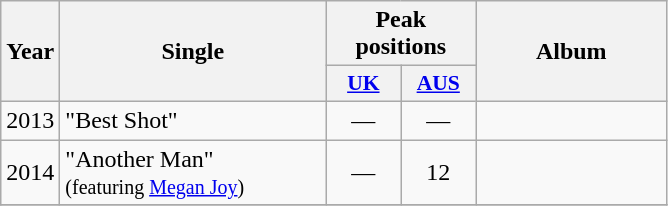<table class="wikitable">
<tr>
<th align="center" rowspan="2" width="10">Year</th>
<th align="center" rowspan="2" width="170">Single</th>
<th align="center" colspan="2" width="20">Peak positions</th>
<th align="center" rowspan="2" width="120">Album</th>
</tr>
<tr>
<th scope="col" style="width:3em;font-size:90%;"><a href='#'>UK</a><br></th>
<th scope="col" style="width:3em;font-size:90%;"><a href='#'>AUS</a><br></th>
</tr>
<tr>
<td style="text-align:center;">2013</td>
<td>"Best Shot"</td>
<td style="text-align:center;">—</td>
<td style="text-align:center;">—</td>
<td style="text-align:center;"></td>
</tr>
<tr>
<td style="text-align:center;">2014</td>
<td>"Another Man" <br><small>(featuring <a href='#'>Megan Joy</a>)</small></td>
<td style="text-align:center;">—</td>
<td style="text-align:center;">12</td>
<td style="text-align:center;"></td>
</tr>
<tr>
</tr>
</table>
